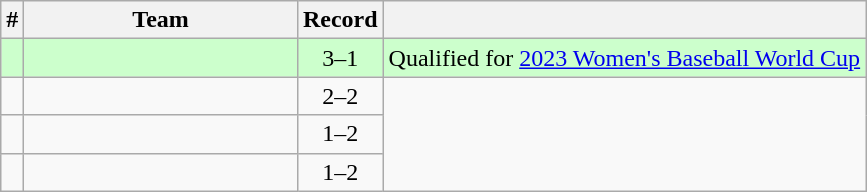<table class="wikitable" style="text-align:center;">
<tr>
<th>#</th>
<th width="175">Team</th>
<th>Record</th>
<th></th>
</tr>
<tr style="background:#ccffcc">
<td></td>
<td></td>
<td>3–1</td>
<td>Qualified for <a href='#'>2023 Women's Baseball World Cup</a></td>
</tr>
<tr>
<td></td>
<td></td>
<td>2–2</td>
<td rowspan="3"></td>
</tr>
<tr>
<td></td>
<td></td>
<td>1–2</td>
</tr>
<tr>
<td></td>
<td></td>
<td>1–2</td>
</tr>
</table>
